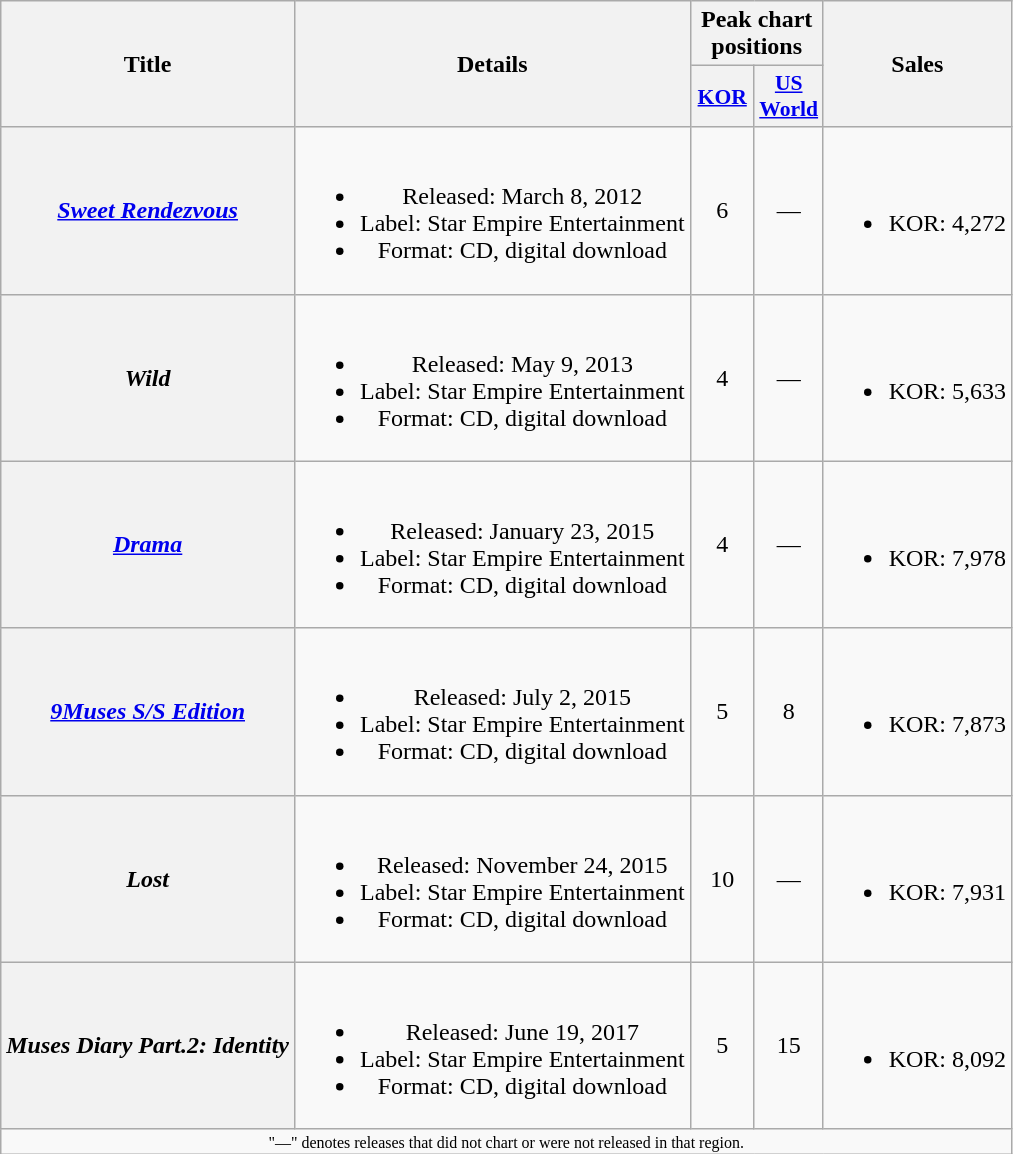<table class="wikitable plainrowheaders" style="text-align:center;">
<tr>
<th rowspan="2">Title</th>
<th rowspan="2">Details</th>
<th colspan="2">Peak chart positions</th>
<th rowspan="2">Sales</th>
</tr>
<tr>
<th scope="col" style="width:2.5em;font-size:90%;"><a href='#'>KOR</a><br></th>
<th scope="col" style="width:2.5em;font-size:90%;"><a href='#'>US World</a><br></th>
</tr>
<tr>
<th scope="row"><em><a href='#'>Sweet Rendezvous</a></em></th>
<td><br><ul><li>Released: March 8, 2012</li><li>Label: Star Empire Entertainment</li><li>Format: CD, digital download</li></ul></td>
<td>6</td>
<td>—</td>
<td><br><ul><li>KOR: 4,272</li></ul></td>
</tr>
<tr>
<th scope="row"><em>Wild</em></th>
<td><br><ul><li>Released: May 9, 2013</li><li>Label: Star Empire Entertainment</li><li>Format: CD, digital download</li></ul></td>
<td>4</td>
<td>—</td>
<td><br><ul><li>KOR: 5,633</li></ul></td>
</tr>
<tr>
<th scope="row"><em><a href='#'>Drama</a></em></th>
<td><br><ul><li>Released: January 23, 2015</li><li>Label: Star Empire Entertainment</li><li>Format: CD, digital download</li></ul></td>
<td>4</td>
<td>—</td>
<td><br><ul><li>KOR: 7,978</li></ul></td>
</tr>
<tr>
<th scope="row"><em><a href='#'>9Muses S/S Edition</a></em></th>
<td><br><ul><li>Released: July 2, 2015</li><li>Label: Star Empire Entertainment</li><li>Format: CD, digital download</li></ul></td>
<td>5</td>
<td>8</td>
<td><br><ul><li>KOR: 7,873</li></ul></td>
</tr>
<tr>
<th scope="row"><em>Lost</em></th>
<td><br><ul><li>Released: November 24, 2015</li><li>Label: Star Empire Entertainment</li><li>Format: CD, digital download</li></ul></td>
<td>10</td>
<td>—</td>
<td><br><ul><li>KOR: 7,931</li></ul></td>
</tr>
<tr>
<th scope="row"><em>Muses Diary Part.2: Identity</em></th>
<td><br><ul><li>Released: June 19, 2017</li><li>Label: Star Empire Entertainment</li><li>Format: CD, digital download</li></ul></td>
<td>5</td>
<td>15</td>
<td><br><ul><li>KOR: 8,092</li></ul></td>
</tr>
<tr>
<td colspan="5" style="font-size:8pt;">"—" denotes releases that did not chart or were not released in that region.</td>
</tr>
</table>
